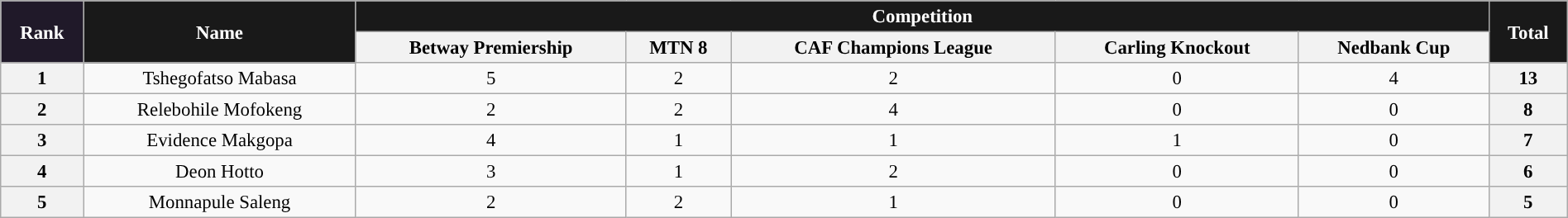<table class="wikitable sortable" style="text-align:center;font-size:95%;width:100%">
<tr>
<th rowspan="2" style="background:#201929;color:white;text-align:center;">Rank</th>
<th rowspan="2" style="background:#191919;color:white;text-align:center;">Name</th>
<th colspan="5" style="background:#191919;color:white;text-align:center;">Competition</th>
<th rowspan="2" style="background:#191919;color:white;text-align:center;">Total</th>
</tr>
<tr>
<th>Betway Premiership</th>
<th>MTN 8</th>
<th>CAF Champions League</th>
<th>Carling Knockout</th>
<th>Nedbank Cup</th>
</tr>
<tr>
<th>1</th>
<td>Tshegofatso Mabasa</td>
<td>5</td>
<td>2</td>
<td>2</td>
<td>0</td>
<td>4</td>
<th>13</th>
</tr>
<tr>
<th>2</th>
<td>Relebohile Mofokeng</td>
<td>2</td>
<td>2</td>
<td>4</td>
<td>0</td>
<td>0</td>
<th>8</th>
</tr>
<tr>
<th>3</th>
<td>Evidence Makgopa</td>
<td>4</td>
<td>1</td>
<td>1</td>
<td>1</td>
<td>0</td>
<th>7</th>
</tr>
<tr>
<th>4</th>
<td>Deon Hotto</td>
<td>3</td>
<td>1</td>
<td>2</td>
<td>0</td>
<td>0</td>
<th>6</th>
</tr>
<tr>
<th>5</th>
<td>Monnapule Saleng</td>
<td>2</td>
<td>2</td>
<td>1</td>
<td>0</td>
<td>0</td>
<th>5</th>
</tr>
</table>
